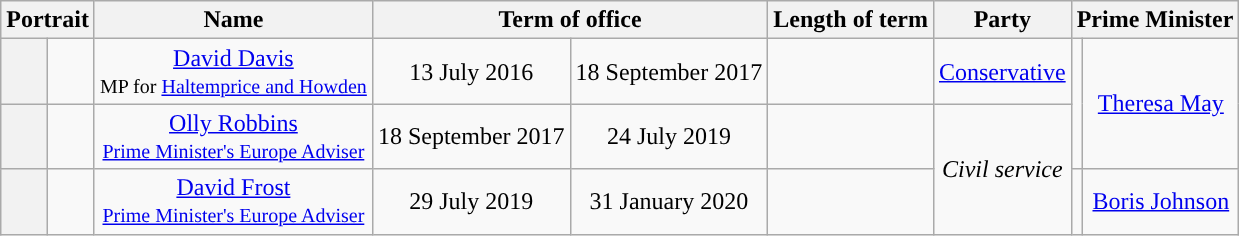<table class="wikitable" style="text-align:center">
<tr>
<th colspan=2>Portrait</th>
<th>Name</th>
<th colspan=2>Term of office</th>
<th>Length of term</th>
<th>Party</th>
<th colspan="2">Prime Minister</th>
</tr>
<tr>
<th style="background-color: "></th>
<td></td>
<td><a href='#'>David Davis</a><br><small>MP for <a href='#'>Haltemprice and Howden</a></small></td>
<td>13 July 2016</td>
<td>18 September 2017</td>
<td></td>
<td><a href='#'>Conservative</a></td>
<td rowspan="2" style="background-color: "></td>
<td rowspan="2"><a href='#'>Theresa May</a></td>
</tr>
<tr>
<th></th>
<td></td>
<td><a href='#'>Olly Robbins</a><br><small><a href='#'>Prime Minister's Europe Adviser</a></small></td>
<td>18 September 2017</td>
<td>24 July 2019</td>
<td></td>
<td rowspan="2"><em>Civil service</em></td>
</tr>
<tr>
<th></th>
<td></td>
<td><a href='#'>David Frost</a><br><small><a href='#'>Prime Minister's Europe Adviser</a></small></td>
<td>29 July 2019</td>
<td>31 January 2020</td>
<td></td>
<td style="background-color: "></td>
<td><a href='#'>Boris Johnson</a></td>
</tr>
</table>
